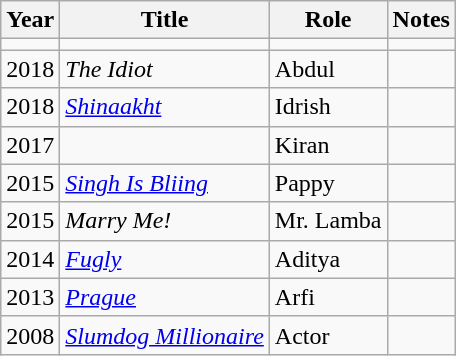<table class="wikitable">
<tr style="text-align:center;">
<th>Year</th>
<th>Title</th>
<th>Role</th>
<th>Notes</th>
</tr>
<tr>
<td></td>
<td></td>
<td></td>
<td></td>
</tr>
<tr>
<td>2018</td>
<td><em>The Idiot</em></td>
<td>Abdul</td>
<td></td>
</tr>
<tr>
<td>2018</td>
<td><em><a href='#'>Shinaakht</a></em></td>
<td>Idrish</td>
<td></td>
</tr>
<tr>
<td>2017</td>
<td><em></em></td>
<td>Kiran</td>
<td></td>
</tr>
<tr>
<td>2015</td>
<td><em><a href='#'>Singh Is Bliing</a></em></td>
<td>Pappy</td>
<td></td>
</tr>
<tr>
<td>2015</td>
<td><em>Marry Me!</em></td>
<td>Mr. Lamba</td>
<td></td>
</tr>
<tr>
<td>2014</td>
<td><em><a href='#'>Fugly</a></em></td>
<td>Aditya</td>
<td></td>
</tr>
<tr>
<td>2013</td>
<td><em><a href='#'>Prague</a></em></td>
<td>Arfi</td>
<td></td>
</tr>
<tr>
<td>2008</td>
<td><em><a href='#'>Slumdog Millionaire</a></em></td>
<td>Actor</td>
<td></td>
</tr>
</table>
